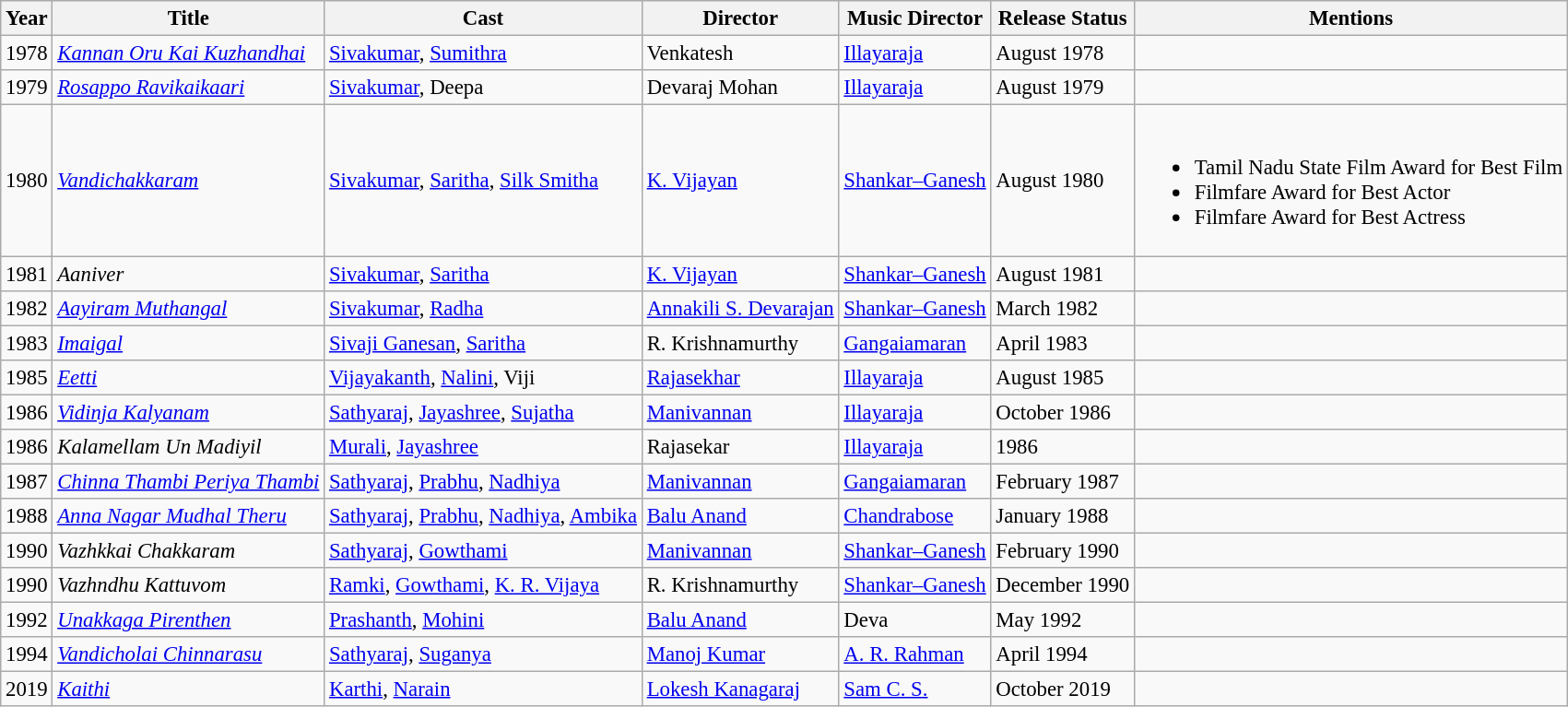<table class="wikitable" style="font-size: 95%;">
<tr>
<th>Year</th>
<th>Title</th>
<th>Cast</th>
<th>Director</th>
<th>Music Director</th>
<th>Release Status</th>
<th>Mentions</th>
</tr>
<tr>
<td>1978</td>
<td><em><a href='#'>Kannan Oru Kai Kuzhandhai</a></em></td>
<td><a href='#'>Sivakumar</a>, <a href='#'>Sumithra</a></td>
<td>Venkatesh</td>
<td><a href='#'>Illayaraja</a></td>
<td>August 1978</td>
<td></td>
</tr>
<tr>
<td>1979</td>
<td><em><a href='#'>Rosappo Ravikaikaari</a></em></td>
<td><a href='#'>Sivakumar</a>, Deepa</td>
<td>Devaraj Mohan</td>
<td><a href='#'>Illayaraja</a></td>
<td>August 1979</td>
<td></td>
</tr>
<tr>
<td>1980</td>
<td><em><a href='#'>Vandichakkaram</a></em></td>
<td><a href='#'>Sivakumar</a>, <a href='#'>Saritha</a>, <a href='#'>Silk Smitha</a></td>
<td><a href='#'>K. Vijayan</a></td>
<td><a href='#'>Shankar–Ganesh</a></td>
<td>August 1980</td>
<td><br><ul><li>Tamil Nadu State Film Award for Best Film</li><li>Filmfare Award for Best Actor</li><li>Filmfare Award for Best Actress</li></ul></td>
</tr>
<tr>
<td>1981</td>
<td><em>Aaniver</em></td>
<td><a href='#'>Sivakumar</a>, <a href='#'>Saritha</a></td>
<td><a href='#'>K. Vijayan</a></td>
<td><a href='#'>Shankar–Ganesh</a></td>
<td>August 1981</td>
<td></td>
</tr>
<tr>
<td>1982</td>
<td><a href='#'><em>Aayiram Muthangal</em></a></td>
<td><a href='#'>Sivakumar</a>, <a href='#'>Radha</a></td>
<td><a href='#'>Annakili S. Devarajan</a></td>
<td><a href='#'>Shankar–Ganesh</a></td>
<td>March 1982</td>
<td></td>
</tr>
<tr>
<td>1983</td>
<td><em><a href='#'>Imaigal</a></em></td>
<td><a href='#'>Sivaji Ganesan</a>, <a href='#'>Saritha</a></td>
<td>R. Krishnamurthy</td>
<td><a href='#'>Gangaiamaran</a></td>
<td>April 1983</td>
<td></td>
</tr>
<tr>
<td>1985</td>
<td><a href='#'><em>Eetti</em></a></td>
<td><a href='#'>Vijayakanth</a>, <a href='#'>Nalini</a>, Viji</td>
<td><a href='#'>Rajasekhar</a></td>
<td><a href='#'>Illayaraja</a></td>
<td>August 1985</td>
<td></td>
</tr>
<tr>
<td>1986</td>
<td><em><a href='#'>Vidinja Kalyanam</a></em></td>
<td><a href='#'>Sathyaraj</a>, <a href='#'>Jayashree</a>, <a href='#'>Sujatha</a></td>
<td><a href='#'>Manivannan</a></td>
<td><a href='#'>Illayaraja</a></td>
<td>October 1986</td>
<td></td>
</tr>
<tr>
<td>1986</td>
<td><em>Kalamellam Un Madiyil</em></td>
<td><a href='#'>Murali</a>, <a href='#'>Jayashree</a></td>
<td>Rajasekar</td>
<td><a href='#'>Illayaraja</a></td>
<td>1986</td>
<td></td>
</tr>
<tr>
<td>1987</td>
<td><em><a href='#'>Chinna Thambi Periya Thambi</a></em></td>
<td><a href='#'>Sathyaraj</a>, <a href='#'>Prabhu</a>, <a href='#'>Nadhiya</a></td>
<td><a href='#'>Manivannan</a></td>
<td><a href='#'>Gangaiamaran</a></td>
<td>February 1987</td>
<td></td>
</tr>
<tr>
<td>1988</td>
<td><a href='#'><em>Anna Nagar Mudhal Theru</em></a></td>
<td><a href='#'>Sathyaraj</a>, <a href='#'>Prabhu</a>, <a href='#'>Nadhiya</a>, <a href='#'>Ambika</a></td>
<td><a href='#'>Balu Anand</a></td>
<td><a href='#'>Chandrabose</a></td>
<td>January 1988</td>
<td></td>
</tr>
<tr>
<td>1990</td>
<td><em>Vazhkkai Chakkaram</em></td>
<td><a href='#'>Sathyaraj</a>, <a href='#'>Gowthami</a></td>
<td><a href='#'>Manivannan</a></td>
<td><a href='#'>Shankar–Ganesh</a></td>
<td>February 1990</td>
<td></td>
</tr>
<tr>
<td>1990</td>
<td><em>Vazhndhu Kattuvom</em></td>
<td><a href='#'>Ramki</a>, <a href='#'>Gowthami</a>, <a href='#'>K. R. Vijaya</a></td>
<td>R. Krishnamurthy</td>
<td><a href='#'>Shankar–Ganesh</a></td>
<td>December 1990</td>
<td></td>
</tr>
<tr>
<td>1992</td>
<td><a href='#'><em>Unakkaga Pirenthen</em></a></td>
<td><a href='#'>Prashanth</a>, <a href='#'>Mohini</a></td>
<td><a href='#'>Balu Anand</a></td>
<td>Deva</td>
<td>May 1992</td>
<td></td>
</tr>
<tr>
<td>1994</td>
<td><a href='#'><em>Vandicholai Chinnarasu</em></a></td>
<td><a href='#'>Sathyaraj</a>, <a href='#'>Suganya</a></td>
<td><a href='#'>Manoj Kumar</a></td>
<td><a href='#'>A. R. Rahman</a></td>
<td>April 1994</td>
<td></td>
</tr>
<tr>
<td>2019</td>
<td><a href='#'><em>Kaithi</em></a></td>
<td><a href='#'>Karthi</a>, <a href='#'>Narain</a></td>
<td><a href='#'>Lokesh Kanagaraj</a></td>
<td><a href='#'>Sam C. S.</a></td>
<td>October 2019</td>
</tr>
</table>
